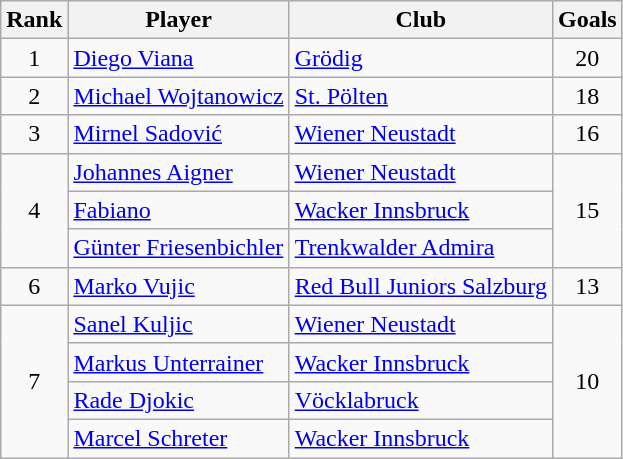<table class="wikitable" style="text-align:center">
<tr>
<th>Rank</th>
<th>Player</th>
<th>Club</th>
<th>Goals</th>
</tr>
<tr>
<td>1</td>
<td align="left"> <a href='#'>Diego Viana</a></td>
<td align="left"><a href='#'>Grödig</a></td>
<td>20</td>
</tr>
<tr>
<td>2</td>
<td align="left"> <a href='#'>Michael Wojtanowicz</a></td>
<td align="left"><a href='#'>St. Pölten</a></td>
<td>18</td>
</tr>
<tr>
<td>3</td>
<td align="left"> <a href='#'>Mirnel Sadović</a></td>
<td align="left"><a href='#'>Wiener Neustadt</a></td>
<td>16</td>
</tr>
<tr>
<td rowspan="3">4</td>
<td align="left"> <a href='#'>Johannes Aigner</a></td>
<td align="left"><a href='#'>Wiener Neustadt</a></td>
<td rowspan="3">15</td>
</tr>
<tr>
<td align="left"> <a href='#'>Fabiano</a></td>
<td align="left"><a href='#'>Wacker Innsbruck</a></td>
</tr>
<tr>
<td align="left"> <a href='#'>Günter Friesenbichler</a></td>
<td align="left"><a href='#'>Trenkwalder Admira</a></td>
</tr>
<tr>
<td>6</td>
<td align="left"> <a href='#'>Marko Vujic</a></td>
<td align="left"><a href='#'>Red Bull Juniors Salzburg</a></td>
<td>13</td>
</tr>
<tr>
<td rowspan="4">7</td>
<td align="left"> <a href='#'>Sanel Kuljic</a></td>
<td align="left"><a href='#'>Wiener Neustadt</a></td>
<td rowspan="4">10</td>
</tr>
<tr>
<td align="left"> <a href='#'>Markus Unterrainer</a></td>
<td align="left"><a href='#'>Wacker Innsbruck</a></td>
</tr>
<tr>
<td align="left"> <a href='#'>Rade Djokic</a></td>
<td align="left"><a href='#'>Vöcklabruck</a></td>
</tr>
<tr>
<td align="left"> <a href='#'>Marcel Schreter</a></td>
<td align="left"><a href='#'>Wacker Innsbruck</a></td>
</tr>
</table>
